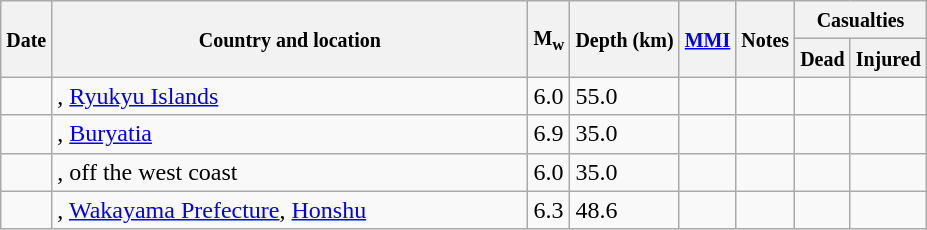<table class="wikitable sortable sort-under" style="border:1px black; margin-left:1em;">
<tr>
<th rowspan="2"><small>Date</small></th>
<th rowspan="2" style="width: 310px"><small>Country and location</small></th>
<th rowspan="2"><small>M<sub>w</sub></small></th>
<th rowspan="2"><small>Depth (km)</small></th>
<th rowspan="2"><small><a href='#'>MMI</a></small></th>
<th rowspan="2" class="unsortable"><small>Notes</small></th>
<th colspan="2"><small>Casualties</small></th>
</tr>
<tr>
<th><small>Dead</small></th>
<th><small>Injured</small></th>
</tr>
<tr>
<td></td>
<td>, <a href='#'>Ryukyu Islands</a></td>
<td>6.0</td>
<td>55.0</td>
<td></td>
<td></td>
<td></td>
<td></td>
</tr>
<tr>
<td></td>
<td>, <a href='#'>Buryatia</a></td>
<td>6.9</td>
<td>35.0</td>
<td></td>
<td></td>
<td></td>
<td></td>
</tr>
<tr>
<td></td>
<td>, off the west coast</td>
<td>6.0</td>
<td>35.0</td>
<td></td>
<td></td>
<td></td>
<td></td>
</tr>
<tr>
<td></td>
<td>, <a href='#'>Wakayama Prefecture</a>, <a href='#'>Honshu</a></td>
<td>6.3</td>
<td>48.6</td>
<td></td>
<td></td>
<td></td>
<td></td>
</tr>
</table>
